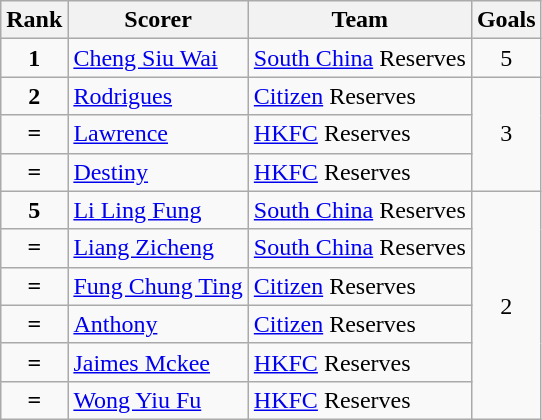<table class="wikitable">
<tr>
<th>Rank</th>
<th>Scorer</th>
<th>Team</th>
<th>Goals</th>
</tr>
<tr>
<td align=center><strong>1</strong></td>
<td> <a href='#'>Cheng Siu Wai</a></td>
<td><a href='#'>South China</a> Reserves</td>
<td align=center>5</td>
</tr>
<tr>
<td align=center><strong>2</strong></td>
<td> <a href='#'>Rodrigues</a></td>
<td><a href='#'>Citizen</a> Reserves</td>
<td rowspan="3" align=center>3</td>
</tr>
<tr>
<td align=center><strong>=</strong></td>
<td> <a href='#'>Lawrence</a></td>
<td><a href='#'>HKFC</a> Reserves</td>
</tr>
<tr>
<td align=center><strong>=</strong></td>
<td> <a href='#'>Destiny</a></td>
<td><a href='#'>HKFC</a> Reserves</td>
</tr>
<tr>
<td align=center><strong>5</strong></td>
<td> <a href='#'>Li Ling Fung</a></td>
<td><a href='#'>South China</a> Reserves</td>
<td rowspan="6" align=center>2</td>
</tr>
<tr>
<td align=center><strong>=</strong></td>
<td> <a href='#'>Liang Zicheng</a></td>
<td><a href='#'>South China</a> Reserves</td>
</tr>
<tr>
<td align=center><strong>=</strong></td>
<td> <a href='#'>Fung Chung Ting</a></td>
<td><a href='#'>Citizen</a> Reserves</td>
</tr>
<tr>
<td align=center><strong>=</strong></td>
<td> <a href='#'>Anthony</a></td>
<td><a href='#'>Citizen</a> Reserves</td>
</tr>
<tr>
<td align=center><strong>=</strong></td>
<td> <a href='#'>Jaimes Mckee</a></td>
<td><a href='#'>HKFC</a> Reserves</td>
</tr>
<tr>
<td align=center><strong>=</strong></td>
<td> <a href='#'>Wong Yiu Fu</a></td>
<td><a href='#'>HKFC</a> Reserves</td>
</tr>
</table>
